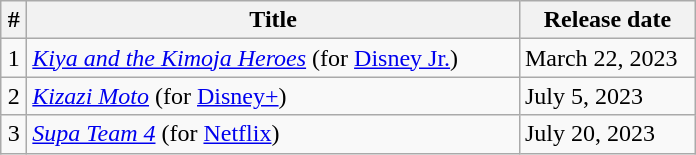<table class="wikitable sortable">
<tr>
<th width=10>#</th>
<th width=321>Title</th>
<th width=110>Release date</th>
</tr>
<tr>
<td style="text-align:center;">1</td>
<td style="text-align:left;"><em><a href='#'>Kiya and the Kimoja Heroes</a></em> (for <a href='#'>Disney Jr.</a>)</td>
<td>March 22, 2023</td>
</tr>
<tr>
<td style="text-align:center;">2</td>
<td style="text-align:left;"><em><a href='#'>Kizazi Moto</a></em> (for <a href='#'>Disney+</a>)</td>
<td>July 5, 2023</td>
</tr>
<tr>
<td style="text-align:center;">3</td>
<td style="text-align:left;"><em><a href='#'>Supa Team 4</a></em> (for <a href='#'>Netflix</a>)</td>
<td>July 20, 2023</td>
</tr>
</table>
